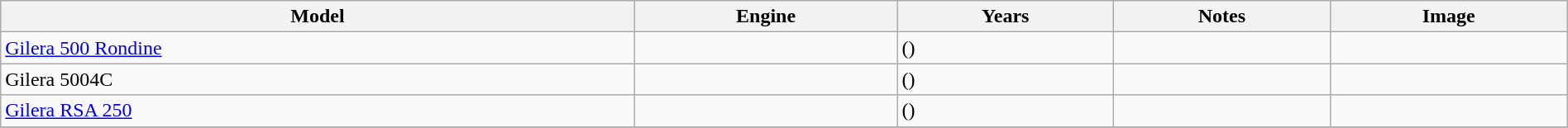<table class="wikitable sortable" style="width:100%">
<tr>
<th>Model</th>
<th>Engine</th>
<th>Years</th>
<th>Notes</th>
<th>Image</th>
</tr>
<tr>
<td><a href='#'>Gilera 500 Rondine</a></td>
<td></td>
<td>()</td>
<td></td>
<td></td>
</tr>
<tr>
<td>Gilera 5004C</td>
<td></td>
<td>()</td>
<td></td>
<td></td>
</tr>
<tr>
<td><a href='#'>Gilera RSA 250</a></td>
<td></td>
<td>()</td>
<td></td>
<td></td>
</tr>
<tr>
</tr>
</table>
